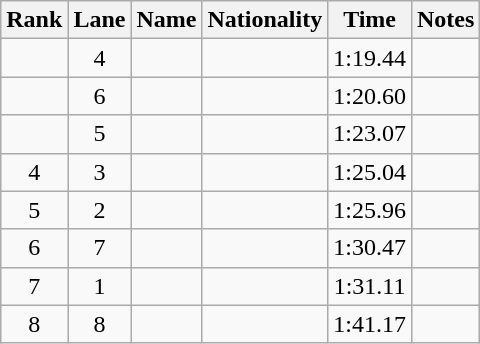<table class="wikitable sortable" style="text-align:center">
<tr>
<th>Rank</th>
<th>Lane</th>
<th>Name</th>
<th>Nationality</th>
<th>Time</th>
<th>Notes</th>
</tr>
<tr>
<td></td>
<td>4</td>
<td align=left></td>
<td align=left></td>
<td>1:19.44</td>
<td></td>
</tr>
<tr>
<td></td>
<td>6</td>
<td align=left></td>
<td align=left></td>
<td>1:20.60</td>
<td></td>
</tr>
<tr>
<td></td>
<td>5</td>
<td align=left></td>
<td align=left></td>
<td>1:23.07</td>
<td></td>
</tr>
<tr>
<td>4</td>
<td>3</td>
<td align=left></td>
<td align=left></td>
<td>1:25.04</td>
<td></td>
</tr>
<tr>
<td>5</td>
<td>2</td>
<td align=left></td>
<td align=left></td>
<td>1:25.96</td>
<td></td>
</tr>
<tr>
<td>6</td>
<td>7</td>
<td align=left></td>
<td align=left></td>
<td>1:30.47</td>
<td></td>
</tr>
<tr>
<td>7</td>
<td>1</td>
<td align=left></td>
<td align=left></td>
<td>1:31.11</td>
<td></td>
</tr>
<tr>
<td>8</td>
<td>8</td>
<td align=left></td>
<td align=left></td>
<td>1:41.17</td>
<td></td>
</tr>
</table>
